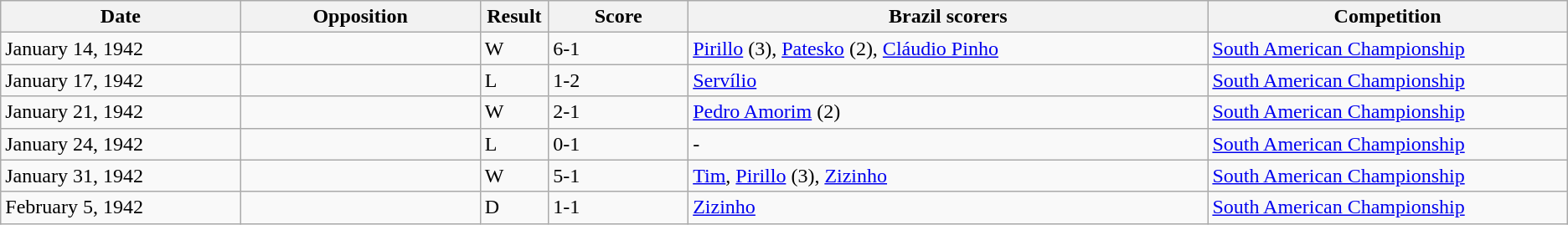<table class="wikitable" style="text-align: left;">
<tr>
<th width=12%>Date</th>
<th width=12%>Opposition</th>
<th width=1%>Result</th>
<th width=7%>Score</th>
<th width=26%>Brazil scorers</th>
<th width=18%>Competition</th>
</tr>
<tr>
<td>January 14, 1942</td>
<td></td>
<td>W</td>
<td>6-1</td>
<td><a href='#'>Pirillo</a> (3), <a href='#'>Patesko</a> (2), <a href='#'>Cláudio Pinho</a></td>
<td><a href='#'>South American Championship</a></td>
</tr>
<tr>
<td>January 17, 1942</td>
<td></td>
<td>L</td>
<td>1-2</td>
<td><a href='#'>Servílio</a></td>
<td><a href='#'>South American Championship</a></td>
</tr>
<tr>
<td>January 21, 1942</td>
<td></td>
<td>W</td>
<td>2-1</td>
<td><a href='#'>Pedro Amorim</a> (2)</td>
<td><a href='#'>South American Championship</a></td>
</tr>
<tr>
<td>January 24, 1942</td>
<td></td>
<td>L</td>
<td>0-1</td>
<td>-</td>
<td><a href='#'>South American Championship</a></td>
</tr>
<tr>
<td>January 31, 1942</td>
<td></td>
<td>W</td>
<td>5-1</td>
<td><a href='#'>Tim</a>, <a href='#'>Pirillo</a> (3), <a href='#'>Zizinho</a></td>
<td><a href='#'>South American Championship</a></td>
</tr>
<tr>
<td>February 5, 1942</td>
<td></td>
<td>D</td>
<td>1-1</td>
<td><a href='#'>Zizinho</a></td>
<td><a href='#'>South American Championship</a></td>
</tr>
</table>
